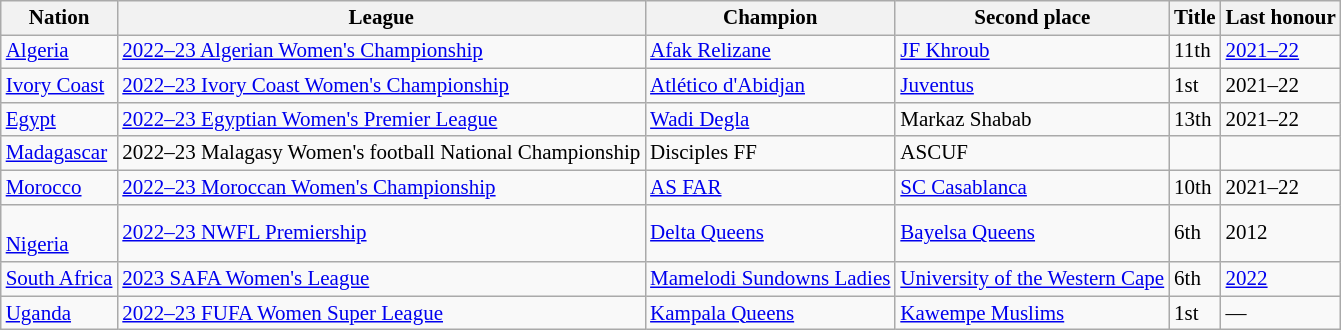<table class=wikitable style="font-size:14px">
<tr>
<th>Nation</th>
<th>League</th>
<th>Champion</th>
<th>Second place</th>
<th data-sort-type="number">Title</th>
<th>Last honour</th>
</tr>
<tr>
<td align=left> <a href='#'>Algeria</a></td>
<td align=left><a href='#'>2022–23 Algerian Women's Championship</a></td>
<td><a href='#'>Afak Relizane</a></td>
<td><a href='#'>JF Khroub</a></td>
<td>11th</td>
<td><a href='#'>2021–22</a></td>
</tr>
<tr>
<td align=left> <a href='#'>Ivory Coast</a></td>
<td align=left><a href='#'>2022–23 Ivory Coast Women's Championship</a></td>
<td><a href='#'>Atlético d'Abidjan</a></td>
<td><a href='#'>Juventus</a></td>
<td>1st</td>
<td>2021–22</td>
</tr>
<tr>
<td align=left> <a href='#'>Egypt</a></td>
<td align=left><a href='#'>2022–23 Egyptian Women's Premier League</a></td>
<td><a href='#'>Wadi Degla</a></td>
<td>Markaz Shabab</td>
<td>13th</td>
<td>2021–22</td>
</tr>
<tr>
<td align=left> <a href='#'>Madagascar</a></td>
<td align=left>2022–23 Malagasy Women's football National Championship</td>
<td>Disciples FF</td>
<td>ASCUF</td>
<td></td>
<td></td>
</tr>
<tr>
<td align=left> <a href='#'>Morocco</a></td>
<td align=left><a href='#'>2022–23 Moroccan Women's Championship</a></td>
<td><a href='#'>AS FAR</a></td>
<td><a href='#'>SC Casablanca</a></td>
<td>10th</td>
<td>2021–22</td>
</tr>
<tr>
<td align=left><br> <a href='#'>Nigeria</a></td>
<td align=left><a href='#'>2022–23 NWFL Premiership</a></td>
<td><a href='#'>Delta Queens</a></td>
<td><a href='#'>Bayelsa Queens</a></td>
<td>6th</td>
<td>2012</td>
</tr>
<tr>
<td> <a href='#'>South Africa</a></td>
<td><a href='#'>2023 SAFA Women's League</a></td>
<td><a href='#'>Mamelodi Sundowns Ladies</a></td>
<td><a href='#'>University of the Western Cape</a></td>
<td>6th</td>
<td><a href='#'>2022</a></td>
</tr>
<tr>
<td align=left> <a href='#'>Uganda</a></td>
<td align=left><a href='#'>2022–23 FUFA Women Super League</a></td>
<td><a href='#'>Kampala Queens</a></td>
<td><a href='#'>Kawempe Muslims</a></td>
<td>1st</td>
<td>—</td>
</tr>
</table>
